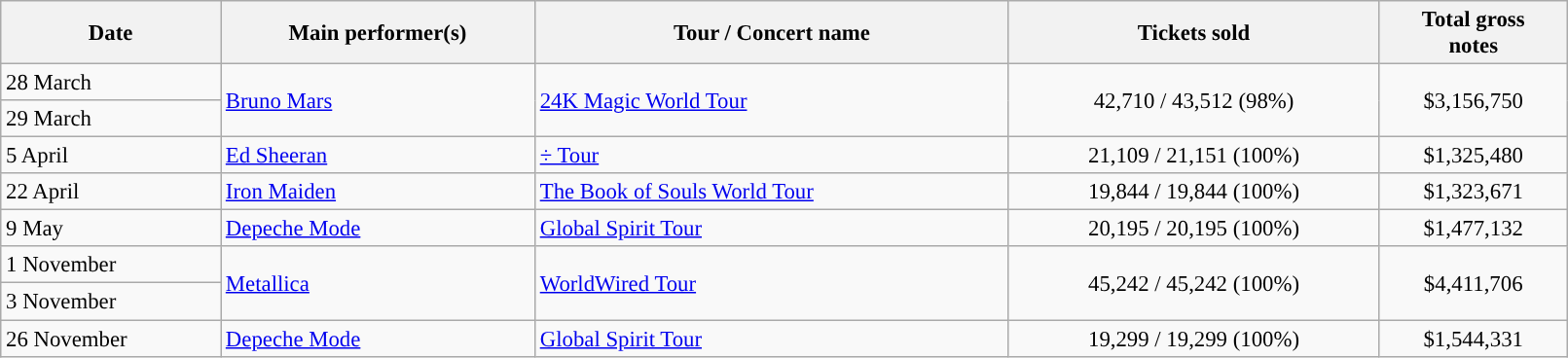<table class="wikitable"  style="text-align:left; font-size:95%; width:85%;">
<tr>
<th style="text-align:center;">Date</th>
<th style="text-align:center;">Main performer(s)</th>
<th style="text-align:center;">Tour / Concert name</th>
<th style="text-align:center;">Tickets sold</th>
<th style="text-align:center;">Total gross<br>notes</th>
</tr>
<tr>
<td>28 March</td>
<td rowspan="2"><a href='#'>Bruno Mars</a></td>
<td rowspan="2"><a href='#'>24K Magic World Tour</a></td>
<td rowspan="2" style="text-align:center;">42,710 / 43,512 (98%)</td>
<td rowspan="2" style="text-align:center;">$3,156,750</td>
</tr>
<tr>
<td>29 March</td>
</tr>
<tr>
<td>5 April</td>
<td><a href='#'>Ed Sheeran</a></td>
<td><a href='#'>÷ Tour</a></td>
<td style="text-align:center;">21,109 / 21,151 (100%)</td>
<td style="text-align:center;">$1,325,480</td>
</tr>
<tr>
<td>22 April</td>
<td><a href='#'>Iron Maiden</a></td>
<td><a href='#'>The Book of Souls World Tour</a></td>
<td style="text-align:center;">19,844 / 19,844 (100%)</td>
<td style="text-align:center;">$1,323,671</td>
</tr>
<tr>
<td>9 May</td>
<td><a href='#'>Depeche Mode</a></td>
<td><a href='#'>Global Spirit Tour</a></td>
<td style="text-align:center;">20,195 / 20,195 (100%)</td>
<td style="text-align:center;">$1,477,132</td>
</tr>
<tr>
<td>1 November</td>
<td rowspan="2"><a href='#'>Metallica</a></td>
<td rowspan="2"><a href='#'>WorldWired Tour</a></td>
<td rowspan="2" style="text-align:center;">45,242 / 45,242 (100%)</td>
<td rowspan="2" style="text-align:center;">$4,411,706</td>
</tr>
<tr>
<td>3 November</td>
</tr>
<tr>
<td>26 November</td>
<td><a href='#'>Depeche Mode</a></td>
<td><a href='#'>Global Spirit Tour</a></td>
<td style="text-align:center;">19,299 / 19,299 (100%)</td>
<td style="text-align:center;">$1,544,331</td>
</tr>
</table>
